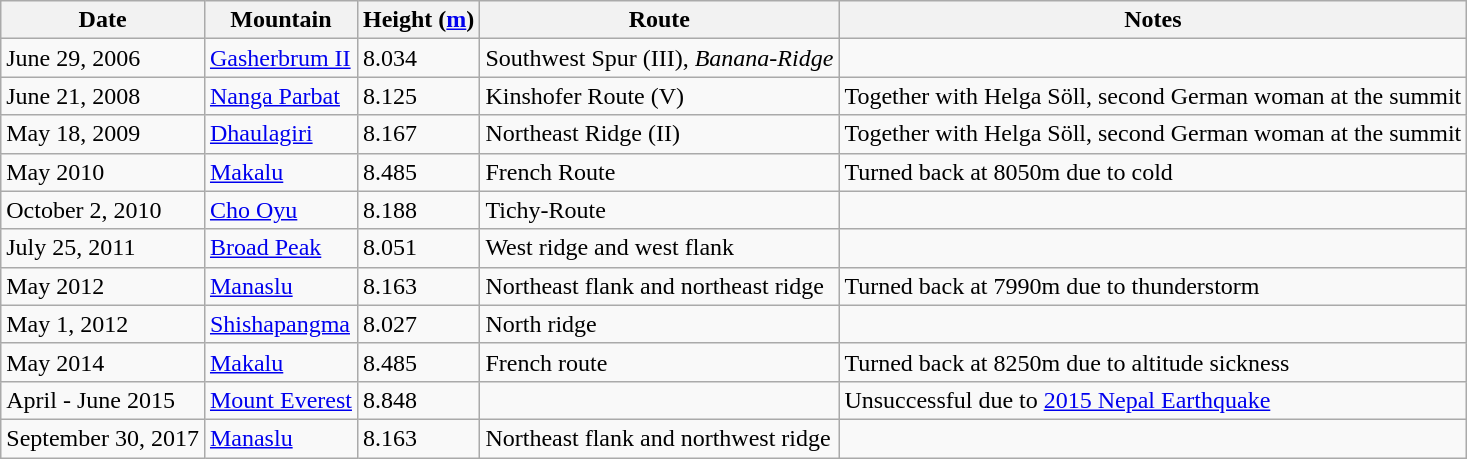<table class="wikitable sortable">
<tr>
<th>Date</th>
<th>Mountain</th>
<th>Height (<a href='#'>m</a>)</th>
<th class="unsortable">Route</th>
<th class="unsortable">Notes</th>
</tr>
<tr>
<td>June 29, 2006</td>
<td><a href='#'>Gasherbrum II</a></td>
<td>8.034</td>
<td>Southwest Spur (III), <em>Banana-Ridge</em></td>
<td></td>
</tr>
<tr>
<td>June 21, 2008</td>
<td><a href='#'>Nanga Parbat</a></td>
<td>8.125</td>
<td>Kinshofer Route (V)</td>
<td>Together with Helga Söll, second German woman at the summit</td>
</tr>
<tr>
<td>May 18, 2009</td>
<td><a href='#'>Dhaulagiri</a></td>
<td>8.167</td>
<td>Northeast Ridge (II)</td>
<td>Together with Helga Söll, second German woman at the summit</td>
</tr>
<tr>
<td data-sort-value="99">May 2010</td>
<td><a href='#'>Makalu</a></td>
<td>8.485</td>
<td>French Route</td>
<td>Turned back at 8050m due to cold</td>
</tr>
<tr>
<td>October 2, 2010</td>
<td><a href='#'>Cho Oyu</a></td>
<td>8.188</td>
<td>Tichy-Route</td>
<td></td>
</tr>
<tr>
<td>July 25, 2011</td>
<td><a href='#'>Broad Peak</a></td>
<td>8.051</td>
<td>West ridge and west flank</td>
<td></td>
</tr>
<tr>
<td data-sort-value="99">May 2012</td>
<td><a href='#'>Manaslu</a></td>
<td>8.163</td>
<td>Northeast flank and northeast ridge</td>
<td>Turned back at 7990m due to thunderstorm</td>
</tr>
<tr>
<td>May 1, 2012</td>
<td><a href='#'>Shishapangma</a></td>
<td>8.027</td>
<td>North ridge</td>
<td></td>
</tr>
<tr>
<td data-sort-value="99">May 2014</td>
<td><a href='#'>Makalu</a></td>
<td>8.485</td>
<td>French route</td>
<td>Turned back at 8250m due to altitude sickness</td>
</tr>
<tr>
<td>April - June 2015</td>
<td><a href='#'>Mount Everest</a></td>
<td>8.848</td>
<td></td>
<td>Unsuccessful due to <a href='#'>2015 Nepal Earthquake</a></td>
</tr>
<tr>
<td>September 30, 2017</td>
<td><a href='#'>Manaslu</a></td>
<td>8.163</td>
<td>Northeast flank and northwest ridge</td>
<td></td>
</tr>
</table>
